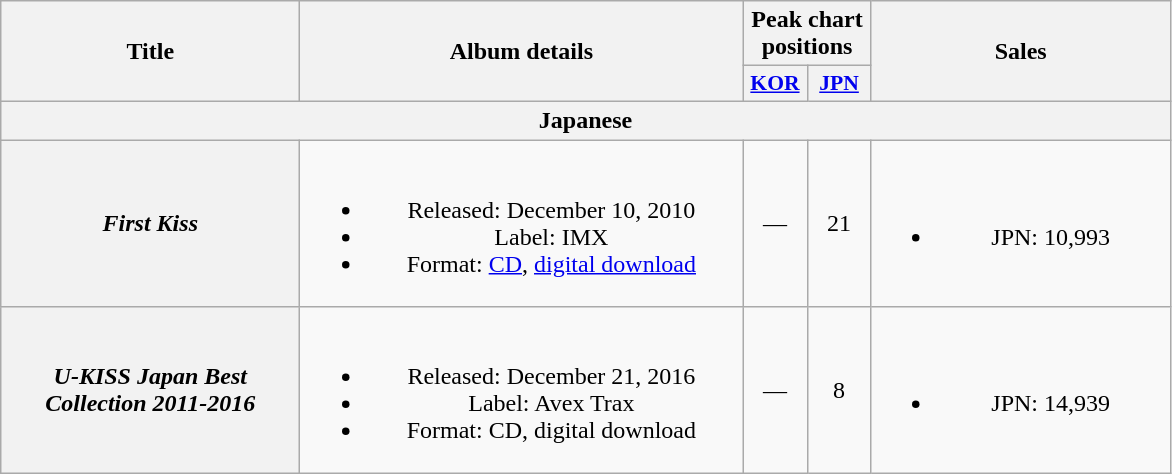<table class="wikitable plainrowheaders" style="text-align:center;">
<tr>
<th scope="col" rowspan="2" style="width:12em;">Title</th>
<th scope="col" rowspan="2" style="width:18em;">Album details</th>
<th scope="col" colspan="2">Peak chart positions</th>
<th scope="col" rowspan="2" style="width:12em;">Sales</th>
</tr>
<tr>
<th scope="col" style="width:2.5em;font-size:90%;"><a href='#'>KOR</a><br></th>
<th scope="col" style="width:2.5em;font-size:90%;"><a href='#'>JPN</a><br></th>
</tr>
<tr>
<th colspan="5">Japanese</th>
</tr>
<tr>
<th scope="row"><em>First Kiss</em></th>
<td><br><ul><li>Released: December 10, 2010</li><li>Label: IMX</li><li>Format: <a href='#'>CD</a>, <a href='#'>digital download</a></li></ul></td>
<td>—</td>
<td>21</td>
<td><br><ul><li>JPN: 10,993</li></ul></td>
</tr>
<tr>
<th scope="row"><em>U-KISS Japan Best Collection 2011-2016</em></th>
<td><br><ul><li>Released: December 21, 2016</li><li>Label: Avex Trax</li><li>Format: CD, digital download</li></ul></td>
<td>—</td>
<td>8</td>
<td><br><ul><li>JPN: 14,939</li></ul></td>
</tr>
</table>
